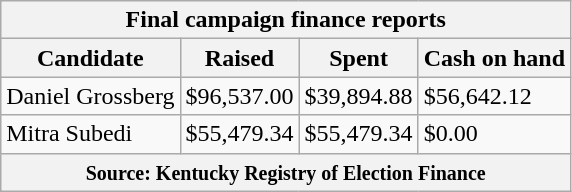<table class="wikitable sortable">
<tr>
<th colspan=4>Final campaign finance reports</th>
</tr>
<tr style="text-align:center;">
<th>Candidate</th>
<th>Raised</th>
<th>Spent</th>
<th>Cash on hand</th>
</tr>
<tr>
<td>Daniel Grossberg</td>
<td>$96,537.00</td>
<td>$39,894.88</td>
<td>$56,642.12</td>
</tr>
<tr>
<td>Mitra Subedi</td>
<td>$55,479.34</td>
<td>$55,479.34</td>
<td>$0.00</td>
</tr>
<tr>
<th colspan="4"><small>Source: Kentucky Registry of Election Finance</small></th>
</tr>
</table>
